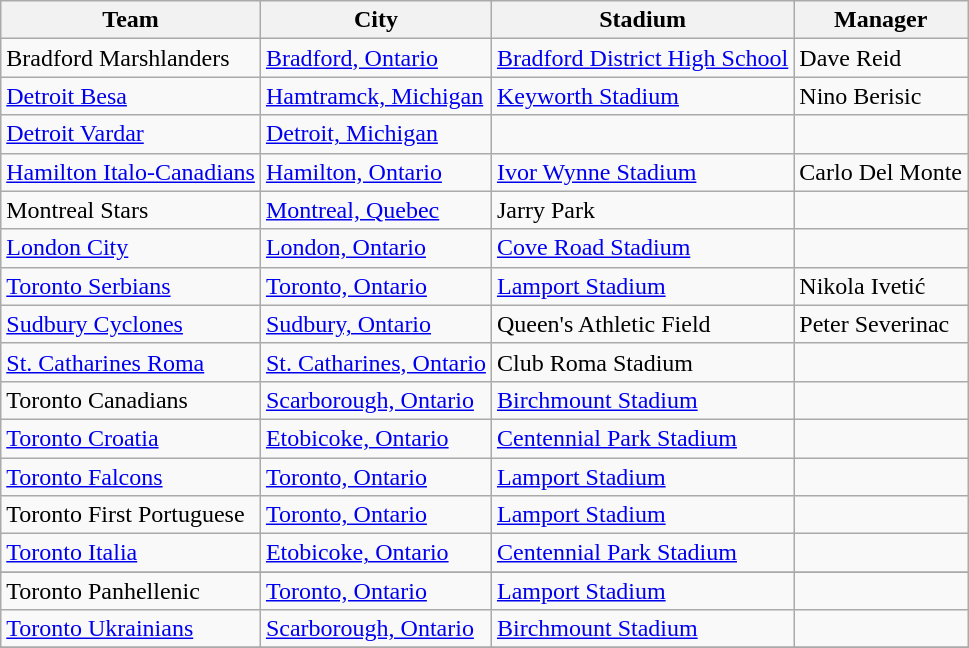<table class="wikitable sortable">
<tr>
<th>Team</th>
<th>City</th>
<th>Stadium</th>
<th>Manager</th>
</tr>
<tr>
<td>Bradford Marshlanders</td>
<td><a href='#'>Bradford, Ontario</a></td>
<td><a href='#'>Bradford District High School</a></td>
<td>Dave Reid</td>
</tr>
<tr>
<td><a href='#'>Detroit Besa</a></td>
<td><a href='#'>Hamtramck, Michigan</a></td>
<td><a href='#'>Keyworth Stadium</a></td>
<td>Nino Berisic</td>
</tr>
<tr>
<td><a href='#'>Detroit Vardar</a></td>
<td><a href='#'>Detroit, Michigan</a></td>
<td></td>
<td></td>
</tr>
<tr>
<td><a href='#'>Hamilton Italo-Canadians</a></td>
<td><a href='#'>Hamilton, Ontario</a></td>
<td><a href='#'>Ivor Wynne Stadium</a></td>
<td>Carlo Del Monte</td>
</tr>
<tr>
<td>Montreal Stars</td>
<td><a href='#'>Montreal, Quebec</a></td>
<td>Jarry Park</td>
<td></td>
</tr>
<tr>
<td><a href='#'>London City</a></td>
<td><a href='#'>London, Ontario</a></td>
<td><a href='#'>Cove Road Stadium</a></td>
<td></td>
</tr>
<tr>
<td><a href='#'>Toronto Serbians</a></td>
<td><a href='#'>Toronto, Ontario</a></td>
<td><a href='#'>Lamport Stadium</a></td>
<td>Nikola Ivetić</td>
</tr>
<tr>
<td><a href='#'>Sudbury Cyclones</a></td>
<td><a href='#'>Sudbury, Ontario</a></td>
<td>Queen's Athletic Field</td>
<td>Peter Severinac</td>
</tr>
<tr>
<td><a href='#'>St. Catharines Roma</a></td>
<td><a href='#'>St. Catharines, Ontario</a></td>
<td>Club Roma Stadium</td>
<td></td>
</tr>
<tr>
<td>Toronto Canadians</td>
<td><a href='#'>Scarborough, Ontario</a></td>
<td><a href='#'>Birchmount Stadium</a></td>
<td></td>
</tr>
<tr>
<td><a href='#'>Toronto Croatia</a></td>
<td><a href='#'>Etobicoke, Ontario</a></td>
<td><a href='#'>Centennial Park Stadium</a></td>
<td></td>
</tr>
<tr>
<td><a href='#'>Toronto Falcons</a></td>
<td><a href='#'>Toronto, Ontario</a></td>
<td><a href='#'>Lamport Stadium</a></td>
<td></td>
</tr>
<tr>
<td>Toronto First Portuguese</td>
<td><a href='#'>Toronto, Ontario</a></td>
<td><a href='#'>Lamport Stadium</a></td>
<td></td>
</tr>
<tr>
<td><a href='#'>Toronto Italia</a></td>
<td><a href='#'>Etobicoke, Ontario</a></td>
<td><a href='#'>Centennial Park Stadium</a></td>
<td></td>
</tr>
<tr>
</tr>
<tr>
<td>Toronto Panhellenic</td>
<td><a href='#'>Toronto, Ontario</a></td>
<td><a href='#'>Lamport Stadium</a></td>
<td></td>
</tr>
<tr>
<td><a href='#'>Toronto Ukrainians</a></td>
<td><a href='#'>Scarborough, Ontario</a></td>
<td><a href='#'>Birchmount Stadium</a></td>
<td></td>
</tr>
<tr>
</tr>
</table>
